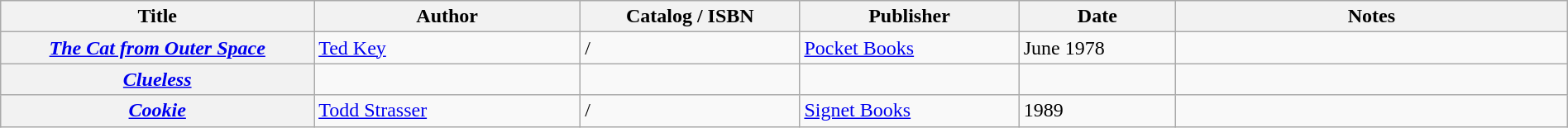<table class="wikitable sortable" style="width:100%;">
<tr>
<th width=20%>Title</th>
<th width=17%>Author</th>
<th width=14%>Catalog / ISBN</th>
<th width=14%>Publisher</th>
<th width=10%>Date</th>
<th width=25%>Notes</th>
</tr>
<tr>
<th><em><a href='#'>The Cat from Outer Space</a></em></th>
<td><a href='#'>Ted Key</a></td>
<td> / </td>
<td><a href='#'>Pocket Books</a></td>
<td>June 1978</td>
<td></td>
</tr>
<tr>
<th><em><a href='#'>Clueless</a></em></th>
<td></td>
<td></td>
<td></td>
<td></td>
<td></td>
</tr>
<tr>
<th><em><a href='#'>Cookie</a></em></th>
<td><a href='#'>Todd Strasser</a></td>
<td> / </td>
<td><a href='#'>Signet Books</a></td>
<td>1989</td>
<td></td>
</tr>
</table>
